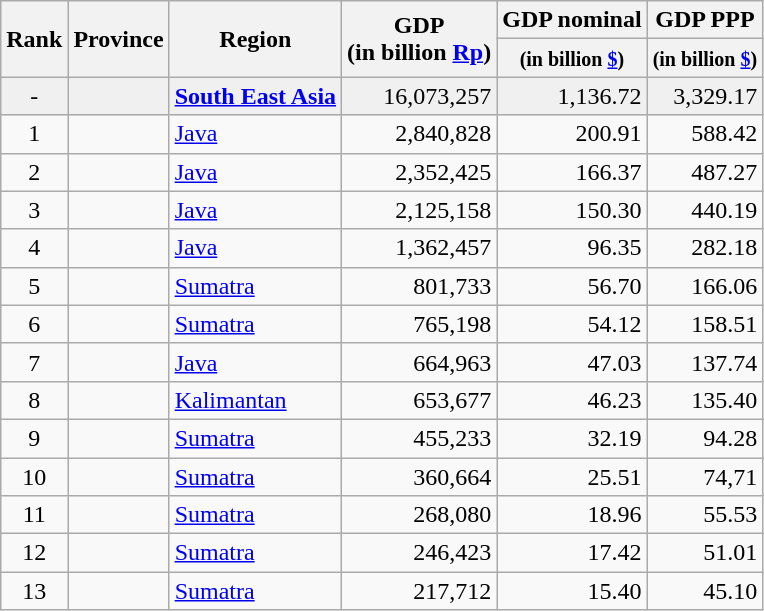<table class="wikitable sortable plainrowheaders">
<tr>
<th rowspan="2">Rank</th>
<th rowspan="2">Province</th>
<th rowspan="2">Region</th>
<th rowspan="2">GDP<br>(in billion <a href='#'>Rp</a>)</th>
<th scope="col">GDP nominal</th>
<th scope="col">GDP PPP</th>
</tr>
<tr>
<th scope="col"><small>(in billion <a href='#'>$</a>)</small></th>
<th scope="col"><small>(in billion <a href='#'>$</a>)</small></th>
</tr>
<tr style="background-color:#f0f0f0">
<td align=center>-</td>
<td><strong></strong></td>
<td><strong><a href='#'>South East Asia</a></strong></td>
<td align=right>16,073,257</td>
<td align=right>1,136.72</td>
<td align=right>3,329.17</td>
</tr>
<tr>
<td align=center>1</td>
<td></td>
<td><a href='#'>Java</a></td>
<td align=right>2,840,828</td>
<td align=right>200.91</td>
<td align=right>588.42</td>
</tr>
<tr>
<td align=center>2</td>
<td></td>
<td><a href='#'>Java</a></td>
<td align=right>2,352,425</td>
<td align=right>166.37</td>
<td align=right>487.27</td>
</tr>
<tr>
<td align=center>3</td>
<td></td>
<td><a href='#'>Java</a></td>
<td align=right>2,125,158</td>
<td align=right>150.30</td>
<td align=right>440.19</td>
</tr>
<tr>
<td align=center>4</td>
<td></td>
<td><a href='#'>Java</a></td>
<td align=right>1,362,457</td>
<td align=right>96.35</td>
<td align=right>282.18</td>
</tr>
<tr>
<td align=center>5</td>
<td></td>
<td><a href='#'>Sumatra</a></td>
<td align=right>801,733</td>
<td align=right>56.70</td>
<td align=right>166.06</td>
</tr>
<tr>
<td align=center>6</td>
<td></td>
<td><a href='#'>Sumatra</a></td>
<td align=right>765,198</td>
<td align=right>54.12</td>
<td align=right>158.51</td>
</tr>
<tr>
<td align=center>7</td>
<td></td>
<td><a href='#'>Java</a></td>
<td align=right>664,963</td>
<td align=right>47.03</td>
<td align=right>137.74</td>
</tr>
<tr>
<td align=center>8</td>
<td></td>
<td><a href='#'>Kalimantan</a></td>
<td align=right>653,677</td>
<td align=right>46.23</td>
<td align=right>135.40</td>
</tr>
<tr>
<td align=center>9</td>
<td></td>
<td><a href='#'>Sumatra</a></td>
<td align=right>455,233</td>
<td align=right>32.19</td>
<td align=right>94.28</td>
</tr>
<tr>
<td align=center>10</td>
<td></td>
<td><a href='#'>Sumatra</a></td>
<td align=right>360,664</td>
<td align=right>25.51</td>
<td align=right>74,71</td>
</tr>
<tr>
<td align=center>11</td>
<td></td>
<td><a href='#'>Sumatra</a></td>
<td align=right>268,080</td>
<td align=right>18.96</td>
<td align=right>55.53</td>
</tr>
<tr>
<td align=center>12</td>
<td></td>
<td><a href='#'>Sumatra</a></td>
<td align=right>246,423</td>
<td align=right>17.42</td>
<td align=right>51.01</td>
</tr>
<tr>
<td align=center>13</td>
<td></td>
<td><a href='#'>Sumatra</a></td>
<td align=right>217,712</td>
<td align=right>15.40</td>
<td align=right>45.10</td>
</tr>
</table>
